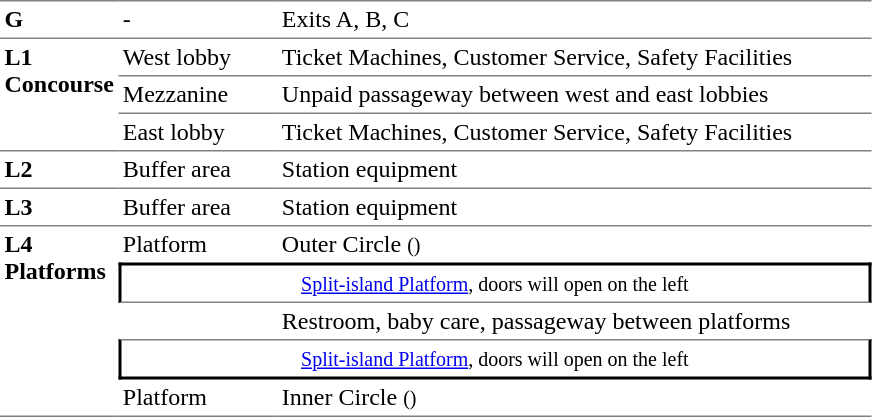<table table border=0 cellspacing=0 cellpadding=3>
<tr>
<td style="border-top:solid 1px gray;" width=50 valign=top><strong>G</strong></td>
<td style="border-top:solid 1px gray;" width=100 valign=top>-</td>
<td style="border-top:solid 1px gray;" width=390 valign=top>Exits A, B, C</td>
</tr>
<tr>
<td style="border-bottom:solid 1px gray; border-top:solid 1px gray;" rowspan=3 valign=top width=50><strong>L1<br>Concourse</strong></td>
<td style="border-top:solid 1px gray;" valign=top width=100>West lobby</td>
<td style="border-top:solid 1px gray;" valign=top width=390>Ticket Machines, Customer Service, Safety Facilities</td>
</tr>
<tr>
<td style="border-top:solid 1px gray;" valign=top width=100>Mezzanine</td>
<td style="border-top:solid 1px gray;" valign=top width=100>Unpaid passageway between west and east lobbies</td>
</tr>
<tr>
<td style="border-bottom:solid 1px gray; border-top:solid 1px gray;" valign=top width=100>East lobby</td>
<td style="border-bottom:solid 1px gray; border-top:solid 1px gray;" valign=top width=390>Ticket Machines, Customer Service, Safety Facilities</td>
</tr>
<tr>
<td style="border-bottom:solid 1px gray;" width=50 valign=top><strong>L2</strong></td>
<td style="border-bottom:solid 1px gray;" width=100 valign=top>Buffer area</td>
<td style="border-bottom:solid 1px gray;" width=390 valign=top>Station equipment</td>
</tr>
<tr>
<td style="border-bottom:solid 1px gray;" width=50 valign=top><strong>L3</strong></td>
<td style="border-bottom:solid 1px gray;" width=100 valign=top>Buffer area</td>
<td style="border-bottom:solid 1px gray;" width=390 valign=top>Station equipment</td>
</tr>
<tr>
<td style="border-bottom:solid 1px gray;" rowspan=5 valign=top><strong>L4<br>Platforms</strong></td>
<td>Platform </td>
<td>  Outer Circle <small>()</small></td>
</tr>
<tr>
<td style="border-right:solid 2px black;border-left:solid 2px black;border-top:solid 2px black;border-bottom:solid 1px gray;text-align:center;" colspan=2><small><a href='#'>Split-island Platform</a>, doors will open on the left</small></td>
</tr>
<tr>
<td></td>
<td>Restroom, baby care, passageway between platforms</td>
</tr>
<tr>
<td style="border-right:solid 2px black;border-left:solid 2px black;border-top:solid 1px gray;border-bottom:solid 2px black;text-align:center;" colspan=2><small><a href='#'>Split-island Platform</a>, doors will open on the left</small></td>
</tr>
<tr>
<td style="border-bottom:solid 1px gray;">Platform </td>
<td style="border-bottom:solid 1px gray;"> Inner Circle <small>()</small> </td>
</tr>
</table>
